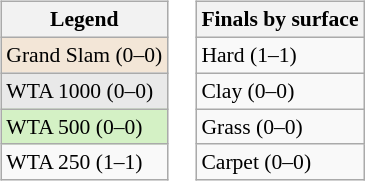<table>
<tr valign=top>
<td><br><table class=wikitable style=font-size:90%>
<tr>
<th>Legend</th>
</tr>
<tr>
<td bgcolor=f3e6d7>Grand Slam (0–0)</td>
</tr>
<tr>
<td bgcolor=e9e9e9>WTA 1000 (0–0)</td>
</tr>
<tr>
<td bgcolor=d4f1c5>WTA 500 (0–0)</td>
</tr>
<tr>
<td>WTA 250 (1–1)</td>
</tr>
</table>
</td>
<td><br><table class=wikitable style=font-size:90%>
<tr>
<th>Finals by surface</th>
</tr>
<tr>
<td>Hard (1–1)</td>
</tr>
<tr>
<td>Clay (0–0)</td>
</tr>
<tr>
<td>Grass (0–0)</td>
</tr>
<tr>
<td>Carpet (0–0)</td>
</tr>
</table>
</td>
</tr>
</table>
